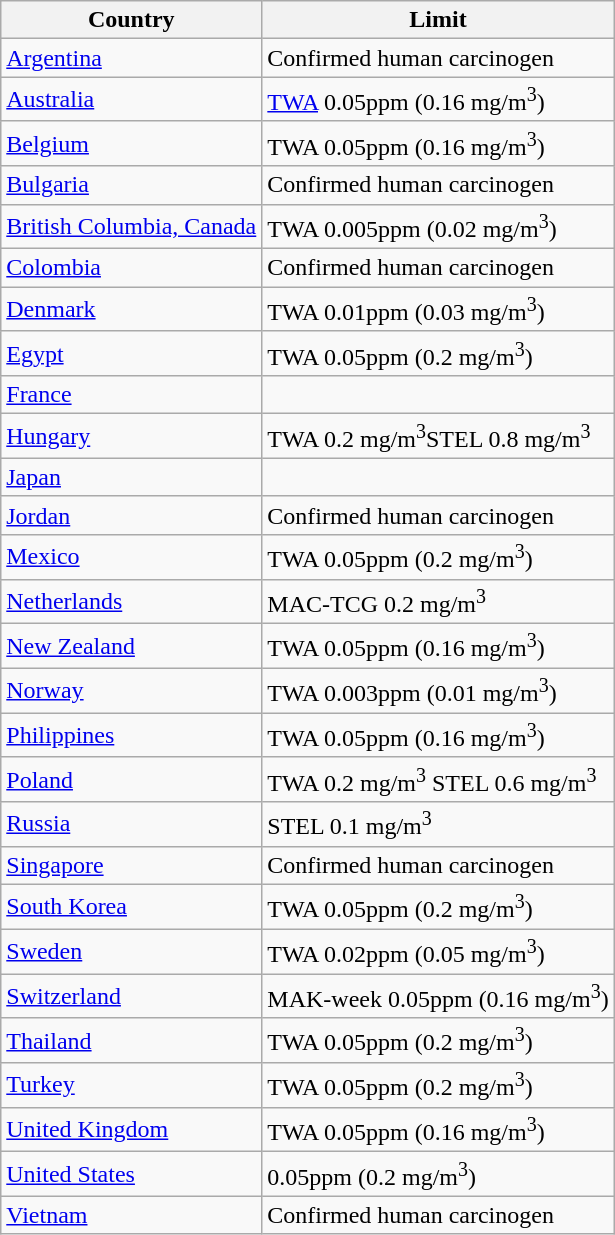<table class="wikitable">
<tr>
<th>Country</th>
<th>Limit</th>
</tr>
<tr>
<td><a href='#'>Argentina</a></td>
<td>Confirmed human carcinogen</td>
</tr>
<tr>
<td><a href='#'>Australia</a></td>
<td><a href='#'>TWA</a> 0.05ppm (0.16 mg/m<sup>3</sup>)</td>
</tr>
<tr>
<td><a href='#'>Belgium</a></td>
<td>TWA 0.05ppm (0.16 mg/m<sup>3</sup>)</td>
</tr>
<tr>
<td><a href='#'>Bulgaria</a></td>
<td>Confirmed human carcinogen</td>
</tr>
<tr>
<td><a href='#'>British Columbia, Canada</a></td>
<td>TWA 0.005ppm (0.02 mg/m<sup>3</sup>)</td>
</tr>
<tr>
<td><a href='#'>Colombia</a></td>
<td>Confirmed human carcinogen</td>
</tr>
<tr>
<td><a href='#'>Denmark</a></td>
<td>TWA 0.01ppm (0.03 mg/m<sup>3</sup>)</td>
</tr>
<tr>
<td><a href='#'>Egypt</a></td>
<td>TWA 0.05ppm (0.2 mg/m<sup>3</sup>)</td>
</tr>
<tr>
<td><a href='#'>France</a></td>
<td></td>
</tr>
<tr>
<td><a href='#'>Hungary</a></td>
<td>TWA 0.2 mg/m<sup>3</sup>STEL 0.8 mg/m<sup>3</sup></td>
</tr>
<tr>
<td><a href='#'>Japan</a></td>
<td></td>
</tr>
<tr>
<td><a href='#'>Jordan</a></td>
<td>Confirmed human carcinogen</td>
</tr>
<tr>
<td><a href='#'>Mexico</a></td>
<td>TWA 0.05ppm (0.2 mg/m<sup>3</sup>)</td>
</tr>
<tr>
<td><a href='#'>Netherlands</a></td>
<td>MAC-TCG 0.2 mg/m<sup>3</sup></td>
</tr>
<tr>
<td><a href='#'>New Zealand</a></td>
<td>TWA 0.05ppm (0.16 mg/m<sup>3</sup>)</td>
</tr>
<tr>
<td><a href='#'>Norway</a></td>
<td>TWA 0.003ppm (0.01 mg/m<sup>3</sup>)</td>
</tr>
<tr>
<td><a href='#'>Philippines</a></td>
<td>TWA 0.05ppm (0.16 mg/m<sup>3</sup>)</td>
</tr>
<tr>
<td><a href='#'>Poland</a></td>
<td>TWA 0.2 mg/m<sup>3</sup> STEL 0.6 mg/m<sup>3</sup></td>
</tr>
<tr>
<td><a href='#'>Russia</a></td>
<td>STEL 0.1 mg/m<sup>3</sup></td>
</tr>
<tr>
<td><a href='#'>Singapore</a></td>
<td>Confirmed human carcinogen</td>
</tr>
<tr>
<td><a href='#'>South Korea</a></td>
<td>TWA 0.05ppm (0.2 mg/m<sup>3</sup>)</td>
</tr>
<tr>
<td><a href='#'>Sweden</a></td>
<td>TWA 0.02ppm (0.05 mg/m<sup>3</sup>)</td>
</tr>
<tr>
<td><a href='#'>Switzerland</a></td>
<td>MAK-week 0.05ppm (0.16 mg/m<sup>3</sup>)</td>
</tr>
<tr>
<td><a href='#'>Thailand</a></td>
<td>TWA 0.05ppm (0.2 mg/m<sup>3</sup>)</td>
</tr>
<tr>
<td><a href='#'>Turkey</a></td>
<td>TWA 0.05ppm (0.2 mg/m<sup>3</sup>)</td>
</tr>
<tr>
<td><a href='#'>United Kingdom</a></td>
<td>TWA 0.05ppm (0.16 mg/m<sup>3</sup>)</td>
</tr>
<tr>
<td><a href='#'>United States</a></td>
<td>0.05ppm (0.2 mg/m<sup>3</sup>)</td>
</tr>
<tr>
<td><a href='#'>Vietnam</a></td>
<td>Confirmed human carcinogen</td>
</tr>
</table>
